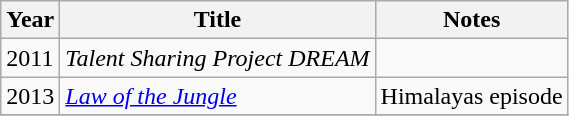<table class = "wikitable">
<tr>
<th>Year</th>
<th>Title</th>
<th>Notes</th>
</tr>
<tr>
<td>2011</td>
<td><em>Talent Sharing Project DREAM</em></td>
<td></td>
</tr>
<tr>
<td>2013</td>
<td><em><a href='#'>Law of the Jungle</a></em></td>
<td>Himalayas episode</td>
</tr>
<tr>
</tr>
</table>
